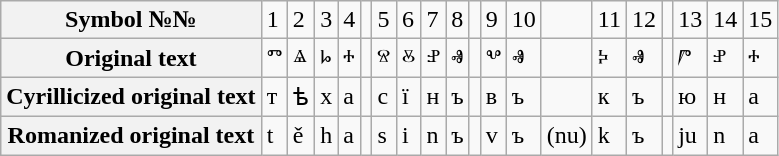<table class="wikitable">
<tr>
<th>Symbol №№</th>
<td>1</td>
<td>2</td>
<td>3</td>
<td>4</td>
<td></td>
<td>5</td>
<td>6</td>
<td>7</td>
<td>8</td>
<td></td>
<td>9</td>
<td>10</td>
<td></td>
<td>11</td>
<td>12</td>
<td></td>
<td>13</td>
<td>14</td>
<td>15</td>
</tr>
<tr>
<th>Original text</th>
<td>ⱅ</td>
<td>ⱑ</td>
<td>ⱈ</td>
<td>ⰰ</td>
<td></td>
<td>ⱄ</td>
<td>ⰻ</td>
<td>ⱀ</td>
<td>ⱏ</td>
<td></td>
<td>ⰲ</td>
<td>ⱏ</td>
<td></td>
<td>ⰽ</td>
<td>ⱏ</td>
<td></td>
<td>ⱓ</td>
<td>ⱀ</td>
<td>ⰰ</td>
</tr>
<tr>
<th>Cyrillicized original text</th>
<td>т</td>
<td>ѣ</td>
<td>х</td>
<td>а</td>
<td></td>
<td>с</td>
<td>ї</td>
<td>н</td>
<td>ъ</td>
<td></td>
<td>в</td>
<td>ъ</td>
<td></td>
<td>к</td>
<td>ъ</td>
<td></td>
<td>ю</td>
<td>н</td>
<td>а</td>
</tr>
<tr>
<th>Romanized original text</th>
<td>t</td>
<td>ě</td>
<td>h</td>
<td>a</td>
<td></td>
<td>s</td>
<td>i</td>
<td>n</td>
<td>ъ</td>
<td></td>
<td>v</td>
<td>ъ</td>
<td>(nu)</td>
<td>k</td>
<td>ъ</td>
<td></td>
<td>ju</td>
<td>n</td>
<td>a</td>
</tr>
</table>
